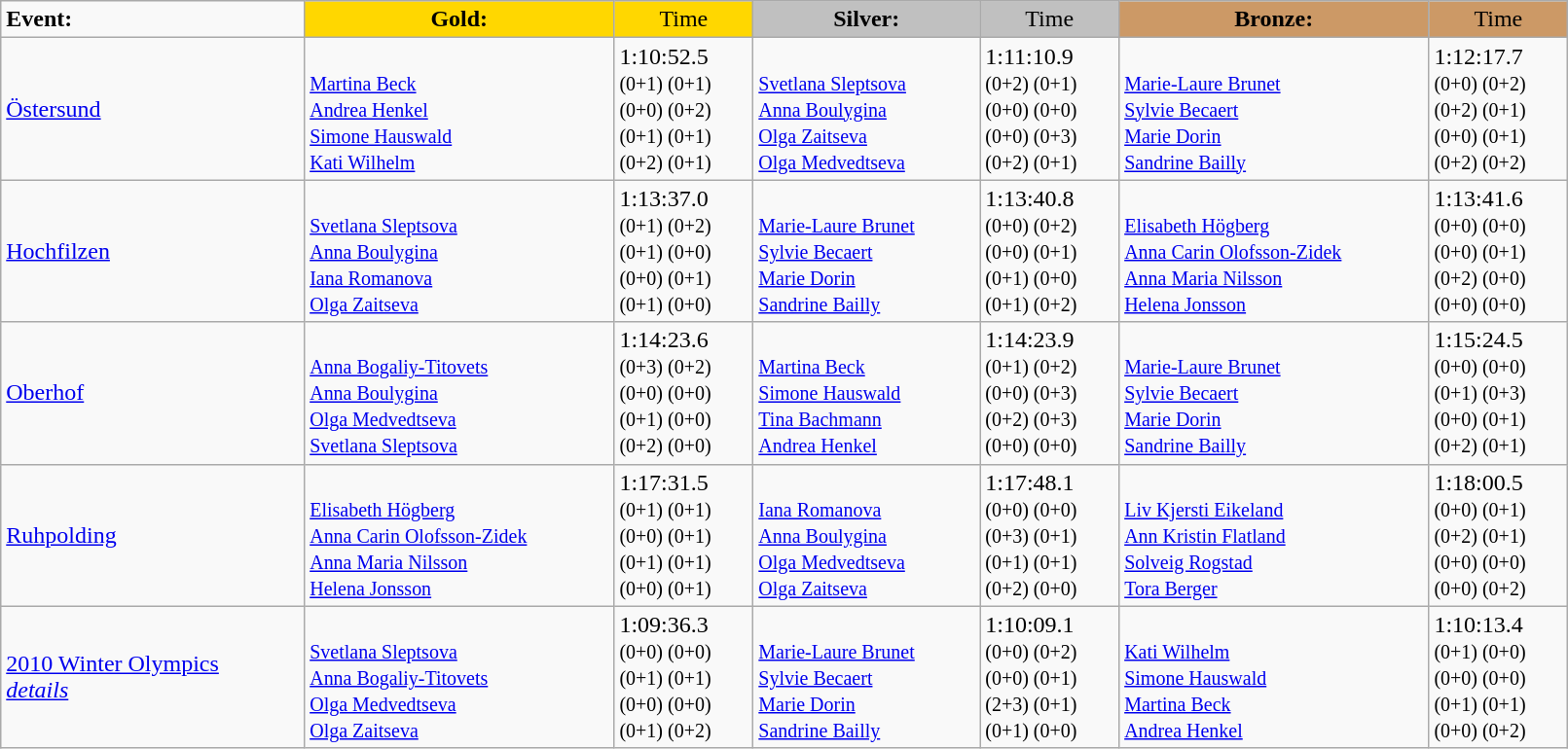<table class="wikitable" width=85%>
<tr>
<td><strong>Event:</strong></td>
<td style="text-align:center;background-color:gold;"><strong>Gold:</strong></td>
<td style="text-align:center;background-color:gold;">Time</td>
<td style="text-align:center;background-color:silver;"><strong>Silver:</strong></td>
<td style="text-align:center;background-color:silver;">Time</td>
<td style="text-align:center;background-color:#CC9966;"><strong>Bronze:</strong></td>
<td style="text-align:center;background-color:#CC9966;">Time</td>
</tr>
<tr>
<td><a href='#'>Östersund</a><br></td>
<td><strong></strong> <br><small><a href='#'>Martina Beck</a><br><a href='#'>Andrea Henkel</a><br><a href='#'>Simone Hauswald</a><br><a href='#'>Kati Wilhelm</a></small></td>
<td>1:10:52.5<br><small>(0+1) (0+1)<br>(0+0) (0+2)<br>(0+1) (0+1)<br>(0+2) (0+1)</small></td>
<td>  <br><small><a href='#'>Svetlana Sleptsova</a><br><a href='#'>Anna Boulygina</a><br><a href='#'>Olga Zaitseva</a><br><a href='#'>Olga Medvedtseva</a></small></td>
<td>1:11:10.9<br><small>(0+2) (0+1)<br>(0+0) (0+0)<br>(0+0) (0+3)<br>(0+2) (0+1)</small></td>
<td> <br><small><a href='#'>Marie-Laure Brunet</a><br><a href='#'>Sylvie Becaert</a><br><a href='#'>Marie Dorin</a><br><a href='#'>Sandrine Bailly</a></small></td>
<td>1:12:17.7 <br><small>(0+0) (0+2)<br>(0+2) (0+1)<br>(0+0) (0+1)<br>(0+2) (0+2)</small></td>
</tr>
<tr>
<td><a href='#'>Hochfilzen</a><br></td>
<td><strong></strong>  <br><small><a href='#'>Svetlana Sleptsova</a><br><a href='#'>Anna Boulygina</a><br><a href='#'>Iana Romanova</a><br><a href='#'>Olga Zaitseva</a></small></td>
<td>1:13:37.0<br><small>(0+1) (0+2)<br>(0+1) (0+0)<br>(0+0) (0+1)<br>(0+1) (0+0)</small></td>
<td>  <br><small><a href='#'>Marie-Laure Brunet</a><br><a href='#'>Sylvie Becaert</a><br><a href='#'>Marie Dorin</a><br><a href='#'>Sandrine Bailly</a></small></td>
<td>1:13:40.8<br><small>(0+0) (0+2)<br>(0+0) (0+1)<br>(0+1) (0+0)<br>(0+1) (0+2)</small></td>
<td>  <br><small><a href='#'>Elisabeth Högberg</a><br><a href='#'>Anna Carin Olofsson-Zidek</a><br><a href='#'>Anna Maria Nilsson</a><br><a href='#'>Helena Jonsson</a></small></td>
<td>1:13:41.6<br><small>(0+0) (0+0)<br>(0+0) (0+1)<br>(0+2) (0+0)<br>(0+0) (0+0)</small></td>
</tr>
<tr>
<td><a href='#'>Oberhof</a><br></td>
<td><strong></strong>  <br><small><a href='#'>Anna Bogaliy-Titovets</a><br><a href='#'>Anna Boulygina</a><br><a href='#'>Olga Medvedtseva</a><br><a href='#'>Svetlana Sleptsova</a></small></td>
<td>1:14:23.6<br><small>(0+3) (0+2)<br>(0+0) (0+0)<br>(0+1) (0+0)<br>(0+2) (0+0)</small></td>
<td> <br><small><a href='#'>Martina Beck</a><br><a href='#'>Simone Hauswald</a><br><a href='#'>Tina Bachmann</a><br><a href='#'>Andrea Henkel</a></small></td>
<td>1:14:23.9 <br><small>(0+1) (0+2)<br>(0+0) (0+3)<br>(0+2) (0+3)<br>(0+0) (0+0)</small></td>
<td>  <br><small><a href='#'>Marie-Laure Brunet</a><br><a href='#'>Sylvie Becaert</a><br><a href='#'>Marie Dorin</a><br><a href='#'>Sandrine Bailly</a></small></td>
<td>1:15:24.5	 <br><small>(0+0) (0+0)<br>(0+1) (0+3)<br>(0+0) (0+1)<br>(0+2) (0+1)</small></td>
</tr>
<tr>
<td><a href='#'>Ruhpolding</a><br></td>
<td><strong></strong>  <br><small><a href='#'>Elisabeth Högberg</a><br><a href='#'>Anna Carin Olofsson-Zidek</a><br><a href='#'>Anna Maria Nilsson</a><br><a href='#'>Helena Jonsson</a></small></td>
<td>1:17:31.5<br><small>(0+1) (0+1)<br>(0+0) (0+1)<br>(0+1) (0+1)<br>(0+0) (0+1)</small></td>
<td>  <br><small><a href='#'>Iana Romanova</a><br><a href='#'>Anna Boulygina</a><br><a href='#'>Olga Medvedtseva</a><br><a href='#'>Olga Zaitseva</a></small></td>
<td>1:17:48.1<br><small>(0+0) (0+0)<br>(0+3) (0+1)<br>(0+1) (0+1)<br>(0+2) (0+0)</small></td>
<td>  <br><small><a href='#'>Liv Kjersti Eikeland</a><br><a href='#'>Ann Kristin Flatland</a><br><a href='#'>Solveig Rogstad</a><br><a href='#'>Tora Berger</a></small></td>
<td>1:18:00.5<br><small>(0+0) (0+1)<br>(0+2) (0+1)<br>(0+0) (0+0)<br>(0+0) (0+2)</small></td>
</tr>
<tr>
<td><a href='#'>2010 Winter Olympics</a><br><em><a href='#'>details</a></em></td>
<td><strong></strong>  <br><small><a href='#'>Svetlana Sleptsova</a><br><a href='#'>Anna Bogaliy-Titovets</a><br><a href='#'>Olga Medvedtseva</a><br><a href='#'>Olga Zaitseva</a></small></td>
<td>1:09:36.3<br><small>(0+0) (0+0)<br>(0+1) (0+1)<br>(0+0) (0+0)<br>(0+1) (0+2)</small></td>
<td>  <br><small><a href='#'>Marie-Laure Brunet</a><br><a href='#'>Sylvie Becaert</a><br><a href='#'>Marie Dorin</a><br><a href='#'>Sandrine Bailly</a></small></td>
<td>1:10:09.1	 <br><small>(0+0) (0+2)<br>(0+0) (0+1)<br>(2+3) (0+1)<br>(0+1) (0+0)</small></td>
<td> <br><small><a href='#'>Kati Wilhelm</a><br><a href='#'>Simone Hauswald</a><br><a href='#'>Martina Beck</a><br><a href='#'>Andrea Henkel</a></small></td>
<td>1:10:13.4 <br><small>(0+1) (0+0)<br>(0+0) (0+0)<br>(0+1) (0+1)<br>(0+0) (0+2)</small></td>
</tr>
</table>
